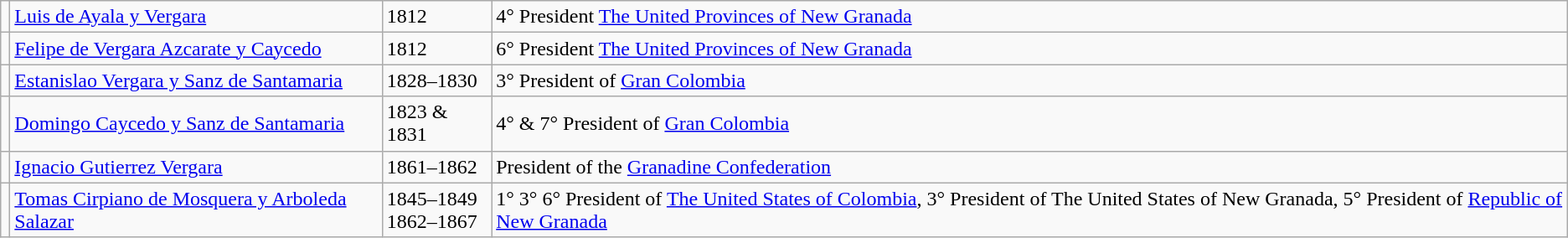<table class="wikitable">
<tr>
<td></td>
<td><a href='#'>Luis de Ayala y Vergara</a></td>
<td>1812</td>
<td>4° President <a href='#'>The United Provinces of New Granada</a></td>
</tr>
<tr>
<td></td>
<td><a href='#'>Felipe de Vergara Azcarate y Caycedo</a></td>
<td>1812</td>
<td>6° President <a href='#'>The United Provinces of New Granada</a></td>
</tr>
<tr>
<td></td>
<td><a href='#'>Estanislao Vergara y Sanz de Santamaria</a></td>
<td>1828–1830</td>
<td>3° President of <a href='#'>Gran Colombia</a></td>
</tr>
<tr>
<td></td>
<td><a href='#'>Domingo Caycedo y Sanz de Santamaria</a></td>
<td>1823 & 1831</td>
<td>4° & 7° President of <a href='#'>Gran Colombia</a></td>
</tr>
<tr>
<td></td>
<td><a href='#'>Ignacio Gutierrez Vergara</a></td>
<td>1861–1862</td>
<td>President of the <a href='#'>Granadine Confederation</a></td>
</tr>
<tr>
<td></td>
<td><a href='#'>Tomas Cirpiano de Mosquera y Arboleda Salazar</a></td>
<td>1845–1849<br>1862–1867</td>
<td>1° 3° 6° President of <a href='#'>The United States of Colombia</a>,  3° President of The United States of New Granada, 5° President of <a href='#'>Republic of New Granada</a></td>
</tr>
</table>
